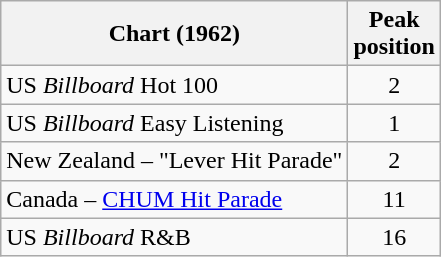<table class="wikitable sortable">
<tr>
<th align="left">Chart (1962)</th>
<th style="text-align:center;">Peak<br>position</th>
</tr>
<tr>
<td align="left">US <em>Billboard</em> Hot 100</td>
<td style="text-align:center;">2</td>
</tr>
<tr>
<td align="left">US <em>Billboard</em> Easy Listening</td>
<td style="text-align:center;">1</td>
</tr>
<tr>
<td align="left">New Zealand – "Lever Hit Parade"</td>
<td style="text-align:center;">2</td>
</tr>
<tr>
<td align="left">Canada – <a href='#'>CHUM Hit Parade</a></td>
<td style="text-align:center;">11</td>
</tr>
<tr>
<td align="left">US <em>Billboard</em> R&B</td>
<td style="text-align:center;">16</td>
</tr>
</table>
